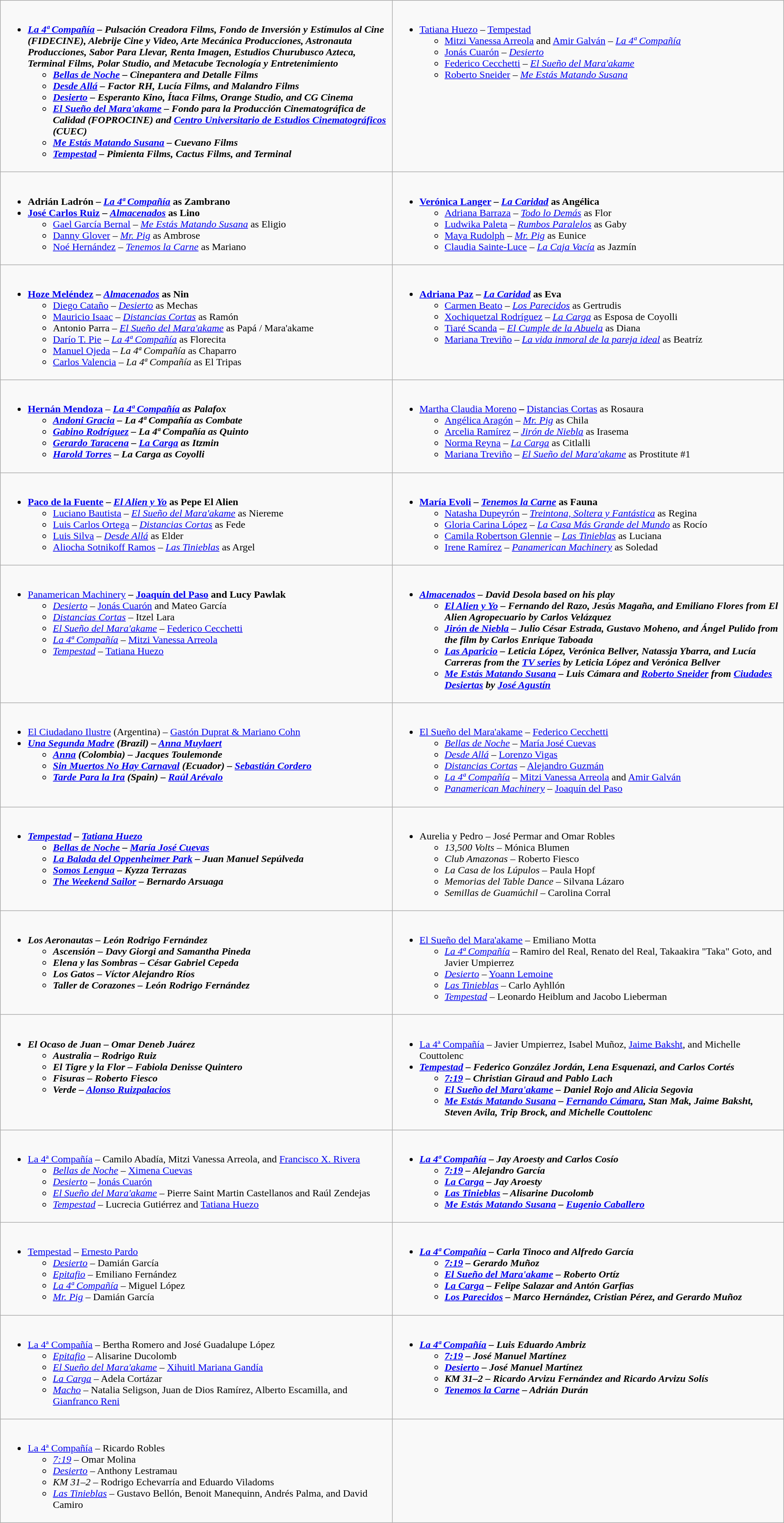<table class=wikitable>
<tr>
<td style="vertical-align:top; width:50%;"><br><ul><li><strong><em><a href='#'>La 4ª Compañía</a><em> – Pulsación Creadora Films, Fondo de Inversión y Estímulos al Cine (FIDECINE), Alebrije Cine y Video, Arte Mecánica Producciones, Astronauta Producciones, Sabor Para Llevar, Renta Imagen, Estudios Churubusco Azteca, Terminal Films, Polar Studio, and Metacube Tecnología y Entretenimiento<strong><ul><li></em><a href='#'>Bellas de Noche</a><em> – Cinepantera and Detalle Films</li><li></em><a href='#'>Desde Allá</a><em> – Factor RH, Lucía Films, and Malandro Films</li><li></em><a href='#'>Desierto</a><em> – Esperanto Kino, Ítaca Films, Orange Studio, and CG Cinema</li><li></em><a href='#'>El Sueño del Mara'akame</a><em> – Fondo para la Producción Cinematográfica de Calidad (FOPROCINE) and <a href='#'>Centro Universitario de Estudios Cinematográficos</a> (CUEC)</li><li></em><a href='#'>Me Estás Matando Susana</a><em> – Cuevano Films</li><li></em><a href='#'>Tempestad</a><em> – Pimienta Films, Cactus Films, and Terminal</li></ul></li></ul></td>
<td style="vertical-align:top; width:50%;"><br><ul><li></strong><a href='#'>Tatiana Huezo</a> – </em><a href='#'>Tempestad</a></em></strong><ul><li><a href='#'>Mitzi Vanessa Arreola</a> and <a href='#'>Amir Galván</a> – <em><a href='#'>La 4ª Compañía</a></em></li><li><a href='#'>Jonás Cuarón</a> – <em><a href='#'>Desierto</a></em></li><li><a href='#'>Federico Cecchetti</a> – <em><a href='#'>El Sueño del Mara'akame</a></em></li><li><a href='#'>Roberto Sneider</a> – <em><a href='#'>Me Estás Matando Susana</a></em></li></ul></li></ul></td>
</tr>
<tr>
<td style="vertical-align:top; width:50%;"><br><ul><li><strong>Adrián Ladrón – <em><a href='#'>La 4ª Compañía</a></em> as Zambrano</strong></li><li><strong><a href='#'>José Carlos Ruiz</a> – <em><a href='#'>Almacenados</a></em> as Lino</strong><ul><li><a href='#'>Gael García Bernal</a> – <em><a href='#'>Me Estás Matando Susana</a></em> as Eligio</li><li><a href='#'>Danny Glover</a> – <em><a href='#'>Mr. Pig</a></em> as Ambrose</li><li><a href='#'>Noé Hernández</a> – <em><a href='#'>Tenemos la Carne</a></em> as Mariano</li></ul></li></ul></td>
<td style="vertical-align:top; width:50%;"><br><ul><li><strong><a href='#'>Verónica Langer</a> – <em><a href='#'>La Caridad</a></em> as Angélica</strong><ul><li><a href='#'>Adriana Barraza</a> – <em><a href='#'>Todo lo Demás</a></em> as Flor</li><li><a href='#'>Ludwika Paleta</a> – <em><a href='#'>Rumbos Paralelos</a></em> as Gaby</li><li><a href='#'>Maya Rudolph</a> – <em><a href='#'>Mr. Pig</a></em> as Eunice</li><li><a href='#'>Claudia Sainte-Luce</a> – <em><a href='#'>La Caja Vacía</a></em> as Jazmín</li></ul></li></ul></td>
</tr>
<tr>
<td style="vertical-align:top; width:50%;"><br><ul><li><strong><a href='#'>Hoze Meléndez</a> – <em><a href='#'>Almacenados</a></em> as Nin</strong><ul><li><a href='#'>Diego Cataño</a> – <em><a href='#'>Desierto</a></em> as Mechas</li><li><a href='#'>Mauricio Isaac</a> – <em><a href='#'>Distancias Cortas</a></em> as Ramón</li><li>Antonio Parra – <em><a href='#'>El Sueño del Mara'akame</a></em> as Papá / Mara'akame</li><li><a href='#'>Darío T. Pie</a> – <em><a href='#'>La 4ª Compañía</a></em> as Florecita</li><li><a href='#'>Manuel Ojeda</a> – <em>La 4ª Compañía</em> as Chaparro</li><li><a href='#'>Carlos Valencia</a> – <em>La 4ª Compañía</em> as El Tripas</li></ul></li></ul></td>
<td style="vertical-align:top; width:50%;"><br><ul><li><strong><a href='#'>Adriana Paz</a> – <em><a href='#'>La Caridad</a></em> as Eva</strong><ul><li><a href='#'>Carmen Beato</a> – <em><a href='#'>Los Parecidos</a></em> as Gertrudis</li><li><a href='#'>Xochiquetzal Rodríguez</a> – <em><a href='#'>La Carga</a></em> as Esposa de Coyolli</li><li><a href='#'>Tiaré Scanda</a> – <em><a href='#'>El Cumple de la Abuela</a></em> as Diana</li><li><a href='#'>Mariana Treviño</a> – <em><a href='#'>La vida inmoral de la pareja ideal</a></em> as Beatríz</li></ul></li></ul></td>
</tr>
<tr>
<td style="vertical-align:top; width:50%;"><br><ul><li><strong><a href='#'>Hernán Mendoza</a></strong> – <strong><em><a href='#'>La 4ª Compañía</a><em> as Palafox<strong><ul><li><a href='#'>Andoni Gracia</a> – </em>La 4ª Compañía<em> as Combate</li><li><a href='#'>Gabino Rodríguez</a> – </em>La 4ª Compañía<em> as Quinto</li><li><a href='#'>Gerardo Taracena</a> – </em><a href='#'>La Carga</a><em> as Itzmin</li><li><a href='#'>Harold Torres</a> – </em>La Carga<em> as Coyolli</li></ul></li></ul></td>
<td style="vertical-align:top; width:50%;"><br><ul><li></strong><a href='#'>Martha Claudia Moreno</a><strong> – </em></strong><a href='#'>Distancias Cortas</a></em> as Rosaura</strong><ul><li><a href='#'>Angélica Aragón</a> – <em><a href='#'>Mr. Pig</a></em> as Chila</li><li><a href='#'>Arcelia Ramírez</a> – <em><a href='#'>Jirón de Niebla</a></em> as Irasema</li><li><a href='#'>Norma Reyna</a> – <em><a href='#'>La Carga</a></em> as Citlalli</li><li><a href='#'>Mariana Treviño</a> – <em><a href='#'>El Sueño del Mara'akame</a></em> as Prostitute #1</li></ul></li></ul></td>
</tr>
<tr>
<td style="vertical-align:top; width:50%;"><br><ul><li><strong><a href='#'>Paco de la Fuente</a> – <em><a href='#'>El Alien y Yo</a></em> as Pepe El Alien</strong><ul><li><a href='#'>Luciano Bautista</a> – <em><a href='#'>El Sueño del Mara'akame</a></em> as Niereme</li><li><a href='#'>Luis Carlos Ortega</a> – <em><a href='#'>Distancias Cortas</a></em> as Fede</li><li><a href='#'>Luis Silva</a> – <em><a href='#'>Desde Allá</a></em> as Elder</li><li><a href='#'>Aliocha Sotnikoff Ramos</a> – <em><a href='#'>Las Tinieblas</a></em> as Argel</li></ul></li></ul></td>
<td style="vertical-align:top; width:50%;"><br><ul><li><strong><a href='#'>María Evoli</a> – <em><a href='#'>Tenemos la Carne</a></em> as Fauna</strong><ul><li><a href='#'>Natasha Dupeyrón</a> – <em><a href='#'>Treintona, Soltera y Fantástica</a></em> as Regina</li><li><a href='#'>Gloria Carina López</a> – <em><a href='#'>La Casa Más Grande del Mundo</a></em> as Rocío</li><li><a href='#'>Camila Robertson Glennie</a> – <em><a href='#'>Las Tinieblas</a></em> as Luciana</li><li><a href='#'>Irene Ramírez</a> – <em><a href='#'>Panamerican Machinery</a></em> as Soledad</li></ul></li></ul></td>
</tr>
<tr>
<td style="vertical-align:top; width:50%;"><br><ul><li><a href='#'>Panamerican Machinery</a><strong> – <a href='#'>Joaquín del Paso</a> and Lucy Pawlak</strong><ul><li><em><a href='#'>Desierto</a></em> – <a href='#'>Jonás Cuarón</a> and Mateo García</li><li><em><a href='#'>Distancias Cortas</a></em> – Itzel Lara</li><li><em><a href='#'>El Sueño del Mara'akame</a></em> – <a href='#'>Federico Cecchetti</a></li><li><em><a href='#'>La 4ª Compañía</a></em> – <a href='#'>Mitzi Vanessa Arreola</a></li><li><em><a href='#'>Tempestad</a></em> – <a href='#'>Tatiana Huezo</a></li></ul></li></ul></td>
<td style="vertical-align:top; width:50%;"><br><ul><li><strong><em><a href='#'>Almacenados</a><em> – David Desola based on his play<strong><ul><li></em><a href='#'>El Alien y Yo</a><em> – Fernando del Razo, Jesús Magaña, and Emiliano Flores from </em>El Alien Agropecuario<em> by Carlos Velázquez</li><li></em><a href='#'>Jirón de Niebla</a><em> – Julio César Estrada, Gustavo Moheno, and Ángel Pulido from the film by Carlos Enrique Taboada</li><li></em><a href='#'>Las Aparicio</a><em> – Leticia López, Verónica Bellver, Natassja Ybarra, and Lucía Carreras from the <a href='#'>TV series</a> by Leticia López and Verónica Bellver</li><li></em><a href='#'>Me Estás Matando Susana</a><em> – Luis Cámara and <a href='#'>Roberto Sneider</a> from </em><a href='#'>Ciudades Desiertas</a><em> by <a href='#'>José Agustín</a></li></ul></li></ul></td>
</tr>
<tr>
<td style="vertical-align:top; width:50%;"><br><ul><li></em></strong><a href='#'>El Ciudadano Ilustre</a></em> (Argentina) – <a href='#'>Gastón Duprat & Mariano Cohn</a></strong></li><li><strong><em><a href='#'>Una Segunda Madre</a><em> (Brazil) – <a href='#'>Anna Muylaert</a><strong><ul><li></em><a href='#'>Anna</a><em> (Colombia) – Jacques Toulemonde</li><li></em><a href='#'>Sin Muertos No Hay Carnaval</a><em> (Ecuador) – <a href='#'>Sebastián Cordero</a></li><li></em><a href='#'>Tarde Para la Ira</a><em> (Spain) – <a href='#'>Raúl Arévalo</a></li></ul></li></ul></td>
<td style="vertical-align:top; width:50%;"><br><ul><li></em></strong><a href='#'>El Sueño del Mara'akame</a></em> – <a href='#'>Federico Cecchetti</a></strong><ul><li><em><a href='#'>Bellas de Noche</a></em> – <a href='#'>María José Cuevas</a></li><li><em><a href='#'>Desde Allá</a></em> – <a href='#'>Lorenzo Vigas</a></li><li><em><a href='#'>Distancias Cortas</a></em> – <a href='#'>Alejandro Guzmán</a></li><li><em><a href='#'>La 4ª Compañía</a></em> – <a href='#'>Mitzi Vanessa Arreola</a> and <a href='#'>Amir Galván</a></li><li><em><a href='#'>Panamerican Machinery</a></em> – <a href='#'>Joaquín del Paso</a></li></ul></li></ul></td>
</tr>
<tr>
<td valign="top"><br><ul><li><strong><em><a href='#'>Tempestad</a><em> – <a href='#'>Tatiana Huezo</a><strong><ul><li></em><a href='#'>Bellas de Noche</a><em> – <a href='#'>María José Cuevas</a></li><li></em><a href='#'>La Balada del Oppenheimer Park</a><em> – Juan Manuel Sepúlveda</li><li></em><a href='#'>Somos Lengua</a><em> – Kyzza Terrazas</li><li></em><a href='#'>The Weekend Sailor</a><em> – Bernardo Arsuaga</li></ul></li></ul></td>
<td valign="top"><br><ul><li></em></strong>Aurelia y Pedro</em> – José Permar and Omar Robles</strong><ul><li><em>13,500 Volts</em> – Mónica Blumen</li><li><em>Club Amazonas</em> – Roberto Fiesco</li><li><em>La Casa de los Lúpulos</em> – Paula Hopf</li><li><em>Memorias del Table Dance</em> – Silvana Lázaro</li><li><em>Semillas de Guamúchil</em> – Carolina Corral</li></ul></li></ul></td>
</tr>
<tr>
<td valign="top"><br><ul><li><strong><em>Los Aeronautas<em> – León Rodrigo Fernández<strong><ul><li></em>Ascensión<em> – Davy Giorgi and Samantha Pineda</li><li></em>Elena y las Sombras<em> – César Gabriel Cepeda</li><li></em>Los Gatos<em> – Víctor Alejandro Ríos</li><li></em>Taller de Corazones<em> – León Rodrigo Fernández</li></ul></li></ul></td>
<td valign="top"><br><ul><li></em></strong><a href='#'>El Sueño del Mara'akame</a></em> – Emiliano Motta</strong><ul><li><em><a href='#'>La 4ª Compañía</a></em> – Ramiro del Real, Renato del Real, Takaakira "Taka" Goto, and Javier Umpierrez</li><li><em><a href='#'>Desierto</a></em> – <a href='#'>Yoann Lemoine</a></li><li><em><a href='#'>Las Tinieblas</a></em> – Carlo Ayhllón</li><li><em><a href='#'>Tempestad</a></em> – Leonardo Heiblum and Jacobo Lieberman</li></ul></li></ul></td>
</tr>
<tr>
<td valign="top"><br><ul><li><strong><em>El Ocaso de Juan<em> – Omar Deneb Juárez<strong><ul><li></em>Australia<em> – Rodrigo Ruiz</li><li></em>El Tigre y la Flor<em> – Fabiola Denisse Quintero</li><li></em>Fisuras<em> – Roberto Fiesco</li><li></em>Verde<em> – <a href='#'>Alonso Ruizpalacios</a></li></ul></li></ul></td>
<td valign="top"><br><ul><li></em></strong><a href='#'>La 4ª Compañía</a></em> – Javier Umpierrez, Isabel Muñoz, <a href='#'>Jaime Baksht</a>, and Michelle Couttolenc</strong></li><li><strong><em><a href='#'>Tempestad</a><em> – Federico González Jordán, Lena Esquenazi, and Carlos Cortés<strong><ul><li></em><a href='#'>7:19</a><em> – Christian Giraud and Pablo Lach</li><li></em><a href='#'>El Sueño del Mara'akame</a><em> – Daniel Rojo and Alicia Segovia</li><li></em><a href='#'>Me Estás Matando Susana</a><em> – <a href='#'>Fernando Cámara</a>, Stan Mak, Jaime Baksht, Steven Avila, Trip Brock, and Michelle Couttolenc</li></ul></li></ul></td>
</tr>
<tr>
<td valign="top"><br><ul><li></em></strong><a href='#'>La 4ª Compañía</a></em> – Camilo Abadía, Mitzi Vanessa Arreola, and <a href='#'>Francisco X. Rivera</a></strong><ul><li><em><a href='#'>Bellas de Noche</a></em> – <a href='#'>Ximena Cuevas</a></li><li><em><a href='#'>Desierto</a></em> – <a href='#'>Jonás Cuarón</a></li><li><em><a href='#'>El Sueño del Mara'akame</a></em> – Pierre Saint Martin Castellanos and Raúl Zendejas</li><li><em><a href='#'>Tempestad</a></em> – Lucrecia Gutiérrez and <a href='#'>Tatiana Huezo</a></li></ul></li></ul></td>
<td valign="top"><br><ul><li><strong><em><a href='#'>La 4ª Compañía</a><em> – Jay Aroesty and Carlos Cosío<strong><ul><li></em><a href='#'>7:19</a><em> – Alejandro García</li><li></em><a href='#'>La Carga</a><em> – Jay Aroesty</li><li></em><a href='#'>Las Tinieblas</a><em> – Alisarine Ducolomb</li><li></em><a href='#'>Me Estás Matando Susana</a><em> – <a href='#'>Eugenio Caballero</a></li></ul></li></ul></td>
</tr>
<tr>
<td valign="top"><br><ul><li></em></strong><a href='#'>Tempestad</a></em> – <a href='#'>Ernesto Pardo</a></strong><ul><li><em><a href='#'>Desierto</a></em> – Damián García</li><li><em><a href='#'>Epitafio</a></em> – Emiliano Fernández</li><li><em><a href='#'>La 4ª Compañía</a></em> – Miguel López</li><li><em><a href='#'>Mr. Pig</a></em> – Damián García</li></ul></li></ul></td>
<td valign="top"><br><ul><li><strong><em><a href='#'>La 4ª Compañía</a><em> – Carla Tinoco and Alfredo García<strong><ul><li></em><a href='#'>7:19</a><em> – Gerardo Muñoz</li><li></em><a href='#'>El Sueño del Mara'akame</a><em> – Roberto Ortíz</li><li></em><a href='#'>La Carga</a><em> – Felipe Salazar and Antón Garfias</li><li></em><a href='#'>Los Parecidos</a><em> – Marco Hernández, Cristian Pérez, and Gerardo Muñoz</li></ul></li></ul></td>
</tr>
<tr>
<td valign="top"><br><ul><li></em></strong><a href='#'>La 4ª Compañía</a></em> – Bertha Romero and José Guadalupe López</strong><ul><li><em><a href='#'>Epitafio</a></em> – Alisarine Ducolomb</li><li><em><a href='#'>El Sueño del Mara'akame</a></em> – <a href='#'>Xihuitl Mariana Gandía</a></li><li><em><a href='#'>La Carga</a></em> – Adela Cortázar</li><li><em><a href='#'>Macho</a></em> – Natalia Seligson, Juan de Dios Ramírez, Alberto Escamilla, and <a href='#'>Gianfranco Reni</a></li></ul></li></ul></td>
<td valign="top"><br><ul><li><strong><em><a href='#'>La 4ª Compañía</a><em> – Luis Eduardo Ambriz<strong><ul><li></em><a href='#'>7:19</a><em> – José Manuel Martínez</li><li></em><a href='#'>Desierto</a><em> – José Manuel Martínez</li><li></em>KM 31–2<em> – Ricardo Arvizu Fernández and Ricardo Arvizu Solís</li><li></em><a href='#'>Tenemos la Carne</a><em> – Adrián Durán</li></ul></li></ul></td>
</tr>
<tr>
<td valign="top"><br><ul><li></em></strong><a href='#'>La 4ª Compañía</a></em> – Ricardo Robles</strong><ul><li><em><a href='#'>7:19</a></em> – Omar Molina</li><li><em><a href='#'>Desierto</a></em> – Anthony Lestramau</li><li><em>KM 31–2</em> – Rodrigo Echevarría and Eduardo Viladoms</li><li><em><a href='#'>Las Tinieblas</a></em> – Gustavo Bellón, Benoit Manequinn, Andrés Palma, and David Camiro</li></ul></li></ul></td>
</tr>
</table>
